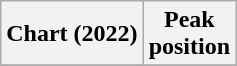<table class="wikitable plainrowheaders" style="text-align:center">
<tr>
<th scope="col">Chart (2022)</th>
<th scope="col">Peak<br>position</th>
</tr>
<tr>
</tr>
</table>
